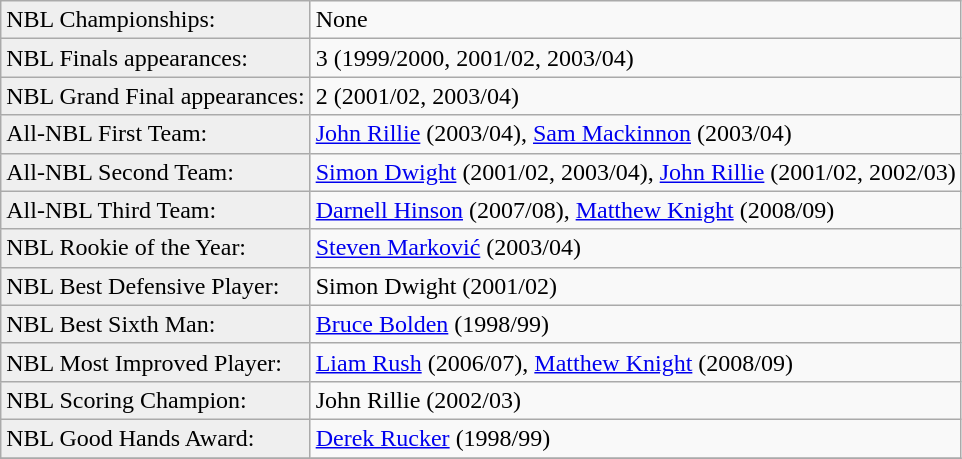<table class="wikitable">
<tr align=left>
<td style="background:#efefef;">NBL Championships:</td>
<td>None</td>
</tr>
<tr>
<td style="background:#efefef;">NBL Finals appearances:</td>
<td>3 (1999/2000, 2001/02, 2003/04)</td>
</tr>
<tr>
<td style="background:#efefef;">NBL Grand Final appearances:</td>
<td>2 (2001/02, 2003/04)</td>
</tr>
<tr>
<td style="background:#efefef;">All-NBL First Team:</td>
<td><a href='#'>John Rillie</a> (2003/04), <a href='#'>Sam Mackinnon</a> (2003/04)</td>
</tr>
<tr>
<td style="background:#efefef;">All-NBL Second Team:</td>
<td><a href='#'>Simon Dwight</a> (2001/02, 2003/04), <a href='#'>John Rillie</a> (2001/02, 2002/03)</td>
</tr>
<tr>
<td style="background:#efefef;">All-NBL Third Team:</td>
<td><a href='#'>Darnell Hinson</a> (2007/08), <a href='#'>Matthew Knight</a> (2008/09)</td>
</tr>
<tr>
<td style="background:#efefef;">NBL Rookie of the Year:</td>
<td><a href='#'>Steven Marković</a> (2003/04)</td>
</tr>
<tr>
<td style="background:#efefef;">NBL Best Defensive Player:</td>
<td>Simon Dwight (2001/02)</td>
</tr>
<tr>
<td style="background:#efefef;">NBL Best Sixth Man:</td>
<td><a href='#'>Bruce Bolden</a> (1998/99)</td>
</tr>
<tr>
<td style="background:#efefef;">NBL Most Improved Player:</td>
<td><a href='#'>Liam Rush</a> (2006/07), <a href='#'>Matthew Knight</a> (2008/09)</td>
</tr>
<tr>
<td style="background:#efefef;">NBL Scoring Champion:</td>
<td>John Rillie (2002/03)</td>
</tr>
<tr>
<td style="background:#efefef;">NBL Good Hands Award:</td>
<td><a href='#'>Derek Rucker</a> (1998/99)</td>
</tr>
<tr>
</tr>
</table>
